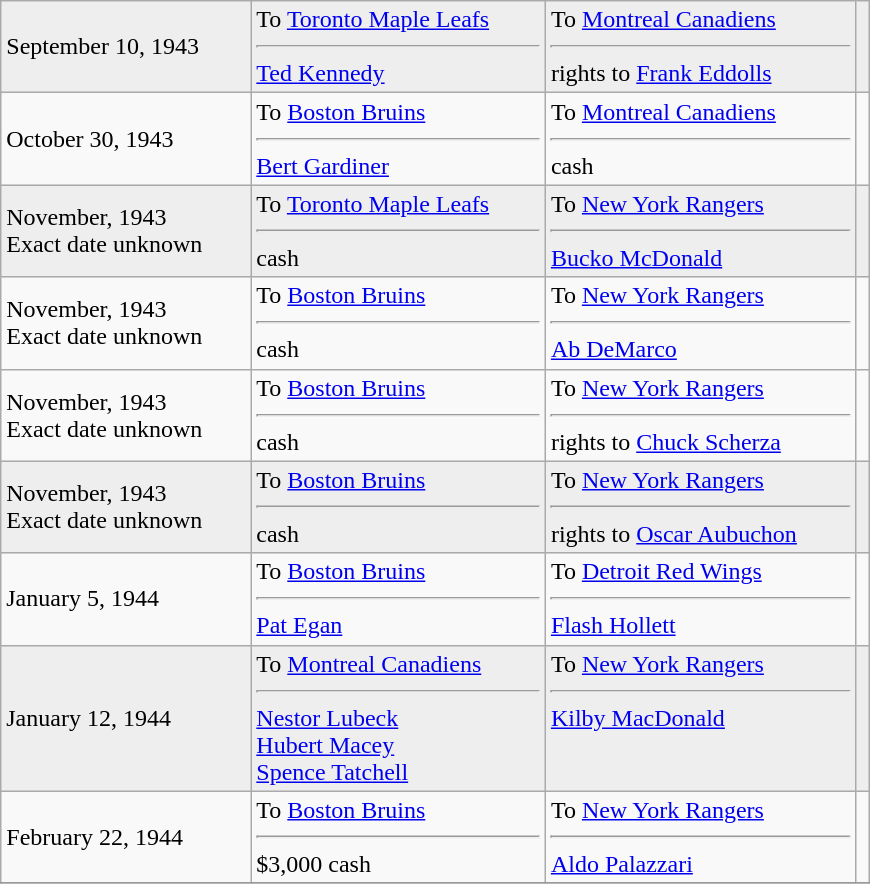<table class="wikitable" style="border:1px solid #999999; width:580px;">
<tr bgcolor="eeeeee">
<td>September 10, 1943</td>
<td valign="top">To <a href='#'>Toronto Maple Leafs</a><hr><a href='#'>Ted Kennedy</a></td>
<td valign="top">To <a href='#'>Montreal Canadiens</a><hr>rights to <a href='#'>Frank Eddolls</a></td>
<td></td>
</tr>
<tr>
<td>October 30, 1943</td>
<td valign="top">To <a href='#'>Boston Bruins</a><hr><a href='#'>Bert Gardiner</a></td>
<td valign="top">To <a href='#'>Montreal Canadiens</a><hr>cash</td>
<td></td>
</tr>
<tr bgcolor="eeeeee">
<td>November, 1943<br>Exact date unknown</td>
<td valign="top">To <a href='#'>Toronto Maple Leafs</a><hr>cash</td>
<td valign="top">To <a href='#'>New York Rangers</a><hr><a href='#'>Bucko McDonald</a></td>
<td></td>
</tr>
<tr>
<td>November, 1943<br>Exact date unknown</td>
<td valign="top">To <a href='#'>Boston Bruins</a><hr>cash</td>
<td valign="top">To <a href='#'>New York Rangers</a><hr><a href='#'>Ab DeMarco</a></td>
<td></td>
</tr>
<tr>
<td>November, 1943<br>Exact date unknown</td>
<td valign="top">To <a href='#'>Boston Bruins</a><hr>cash</td>
<td valign="top">To <a href='#'>New York Rangers</a><hr>rights to <a href='#'>Chuck Scherza</a></td>
<td></td>
</tr>
<tr bgcolor="eeeeee">
<td>November, 1943<br>Exact date unknown</td>
<td valign="top">To <a href='#'>Boston Bruins</a><hr>cash</td>
<td valign="top">To <a href='#'>New York Rangers</a><hr>rights to <a href='#'>Oscar Aubuchon</a></td>
<td></td>
</tr>
<tr>
<td>January 5, 1944</td>
<td valign="top">To <a href='#'>Boston Bruins</a><hr><a href='#'>Pat Egan</a></td>
<td valign="top">To <a href='#'>Detroit Red Wings</a><hr><a href='#'>Flash Hollett</a></td>
<td></td>
</tr>
<tr bgcolor="eeeeee">
<td>January 12, 1944</td>
<td valign="top">To <a href='#'>Montreal Canadiens</a><hr><a href='#'>Nestor Lubeck</a><br><a href='#'>Hubert Macey</a><br><a href='#'>Spence Tatchell</a></td>
<td valign="top">To <a href='#'>New York Rangers</a><hr><a href='#'>Kilby MacDonald</a></td>
<td></td>
</tr>
<tr>
<td>February 22, 1944</td>
<td valign="top">To <a href='#'>Boston Bruins</a><hr>$3,000 cash</td>
<td valign="top">To <a href='#'>New York Rangers</a><hr><a href='#'>Aldo Palazzari</a></td>
<td></td>
</tr>
<tr bgcolor="eeeeee">
</tr>
</table>
